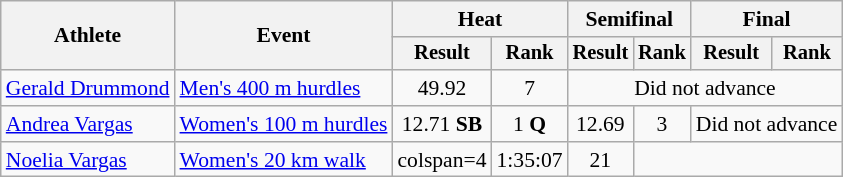<table class="wikitable" style="font-size:90%">
<tr>
<th rowspan="2">Athlete</th>
<th rowspan="2">Event</th>
<th colspan="2">Heat</th>
<th colspan="2">Semifinal</th>
<th colspan="2">Final</th>
</tr>
<tr style="font-size:95%">
<th>Result</th>
<th>Rank</th>
<th>Result</th>
<th>Rank</th>
<th>Result</th>
<th>Rank</th>
</tr>
<tr align=center>
<td align=left><a href='#'>Gerald Drummond</a></td>
<td align=left><a href='#'>Men's 400 m hurdles</a></td>
<td>49.92</td>
<td>7</td>
<td colspan="4">Did not advance</td>
</tr>
<tr align=center>
<td align=left><a href='#'>Andrea Vargas</a></td>
<td align=left><a href='#'>Women's 100 m hurdles</a></td>
<td>12.71 <strong>SB</strong></td>
<td>1 <strong>Q</strong></td>
<td>12.69</td>
<td>3</td>
<td colspan="2">Did not advance</td>
</tr>
<tr align=center>
<td align=left><a href='#'>Noelia Vargas</a></td>
<td align=left><a href='#'>Women's 20 km walk</a></td>
<td>colspan=4 </td>
<td>1:35:07</td>
<td>21</td>
</tr>
</table>
